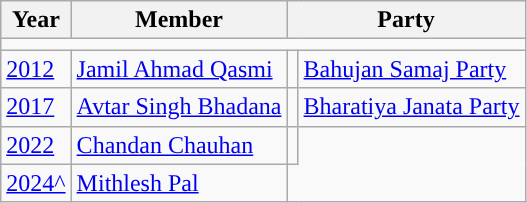<table class="wikitable">
<tr>
<th>Year</th>
<th>Member</th>
<th colspan="2">Party</th>
</tr>
<tr>
<td colspan="4"></td>
</tr>
<tr>
<td><a href='#'>2012</a></td>
<td><a href='#'>Jamil Ahmad Qasmi</a></td>
<td style="background-color: "></td>
<td><a href='#'>Bahujan Samaj Party</a></td>
</tr>
<tr>
<td><a href='#'>2017</a></td>
<td><a href='#'>Avtar Singh Bhadana</a></td>
<td style="background-color: "></td>
<td><a href='#'>Bharatiya Janata Party</a></td>
</tr>
<tr>
<td><a href='#'>2022</a></td>
<td><a href='#'>Chandan Chauhan</a></td>
<td></td>
</tr>
<tr>
<td><a href='#'>2024^</a></td>
<td><a href='#'>Mithlesh Pal</a></td>
</tr>
</table>
